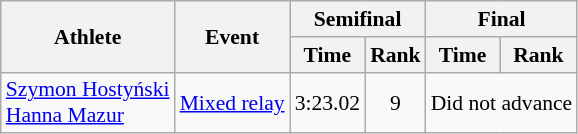<table class="wikitable" style="font-size:90%">
<tr>
<th rowspan=2>Athlete</th>
<th rowspan=2>Event</th>
<th colspan=2>Semifinal</th>
<th colspan=2>Final</th>
</tr>
<tr>
<th>Time</th>
<th>Rank</th>
<th>Time</th>
<th>Rank</th>
</tr>
<tr align=center>
<td align=left><a href='#'>Szymon Hostyński</a><br><a href='#'>Hanna Mazur</a></td>
<td align=left><a href='#'>Mixed relay</a></td>
<td>3:23.02</td>
<td>9</td>
<td colspan=2>Did not advance</td>
</tr>
</table>
